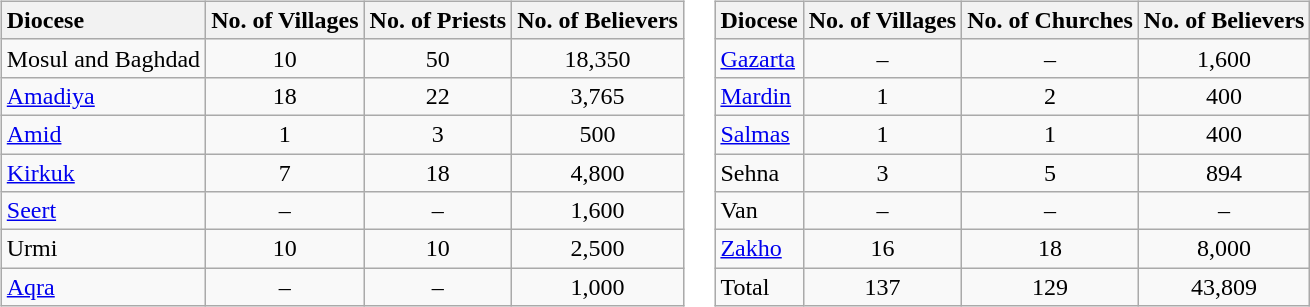<table>
<tr valign=top>
<td><br><table class="wikitable">
<tr>
<th style="text-align:left">Diocese</th>
<th>No. of Villages</th>
<th>No. of Priests</th>
<th>No. of Believers</th>
</tr>
<tr>
<td>Mosul and Baghdad</td>
<td align=center>10</td>
<td align=center>50</td>
<td align=center>18,350</td>
</tr>
<tr>
<td><a href='#'>Amadiya</a></td>
<td align=center>18</td>
<td align=center>22</td>
<td align=center>3,765</td>
</tr>
<tr>
<td><a href='#'>Amid</a></td>
<td align=center>1</td>
<td align=center>3</td>
<td align=center>500</td>
</tr>
<tr>
<td><a href='#'>Kirkuk</a></td>
<td align=center>7</td>
<td align=center>18</td>
<td align=center>4,800</td>
</tr>
<tr>
<td><a href='#'>Seert</a></td>
<td align=center>–</td>
<td align=center>–</td>
<td align=center>1,600</td>
</tr>
<tr>
<td>Urmi</td>
<td align=center>10</td>
<td align=center>10</td>
<td align=center>2,500</td>
</tr>
<tr>
<td><a href='#'>Aqra</a></td>
<td align=center>–</td>
<td align=center>–</td>
<td align=center>1,000</td>
</tr>
</table>
</td>
<td><br><table class="wikitable">
<tr>
<th style="text-align:left">Diocese</th>
<th>No. of Villages</th>
<th>No. of Churches</th>
<th>No. of Believers</th>
</tr>
<tr>
<td><a href='#'>Gazarta</a></td>
<td align=center>–</td>
<td align=center>–</td>
<td align=center>1,600</td>
</tr>
<tr>
<td><a href='#'>Mardin</a></td>
<td align=center>1</td>
<td align=center>2</td>
<td align=center>400</td>
</tr>
<tr>
<td><a href='#'>Salmas</a></td>
<td align=center>1</td>
<td align=center>1</td>
<td align=center>400</td>
</tr>
<tr>
<td>Sehna</td>
<td align=center>3</td>
<td align=center>5</td>
<td align=center>894</td>
</tr>
<tr>
<td>Van</td>
<td align=center>–</td>
<td align=center>–</td>
<td align=center>–</td>
</tr>
<tr>
<td><a href='#'>Zakho</a></td>
<td align=center>16</td>
<td align=center>18</td>
<td align=center>8,000</td>
</tr>
<tr>
<td>Total</td>
<td align=center>137</td>
<td align=center>129</td>
<td align=center>43,809</td>
</tr>
</table>
</td>
</tr>
</table>
